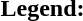<table class="toccolours" style="font-size:100%; white-space:nowrap;">
<tr>
<td><strong>Legend:</strong></td>
<td>      </td>
</tr>
<tr>
<td></td>
</tr>
<tr>
<td></td>
</tr>
</table>
